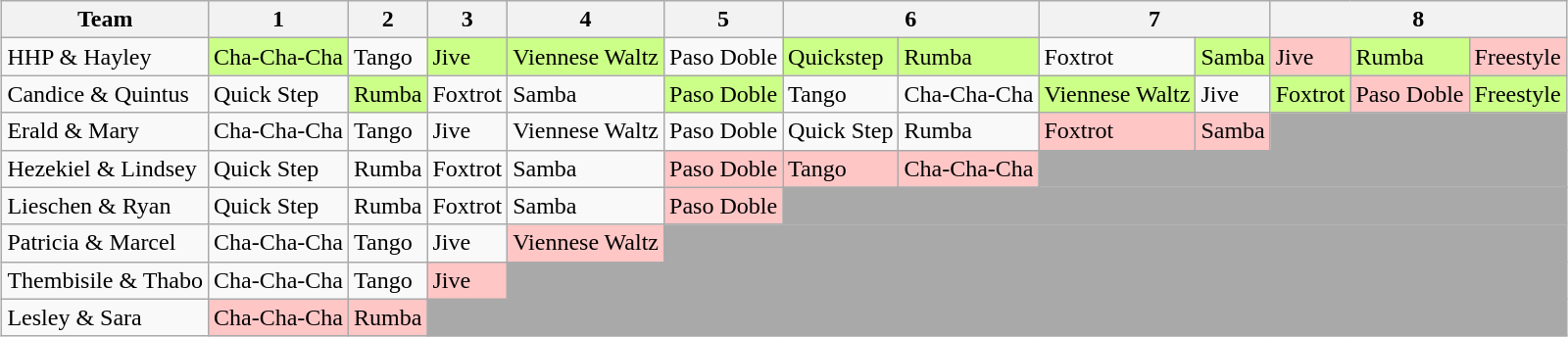<table class="wikitable" style="margin:auto;">
<tr>
<th>Team</th>
<th>1</th>
<th>2</th>
<th>3</th>
<th>4</th>
<th>5</th>
<th colspan=2>6</th>
<th colspan=2>7</th>
<th colspan=3>8</th>
</tr>
<tr>
<td>HHP & Hayley</td>
<td style="background:#ccff88;">Cha-Cha-Cha</td>
<td>Tango</td>
<td style="background:#ccff88;">Jive</td>
<td style="background:#ccff88;">Viennese Waltz</td>
<td>Paso Doble</td>
<td style="background:#ccff88;">Quickstep</td>
<td style="background:#ccff88;">Rumba</td>
<td>Foxtrot</td>
<td style="background:#ccff88;">Samba</td>
<td style="background:#ffc6c6;">Jive</td>
<td style="background:#ccff88;">Rumba</td>
<td style="background:#ffc6c6;">Freestyle</td>
</tr>
<tr>
<td>Candice & Quintus</td>
<td>Quick Step</td>
<td style="background:#ccff88;">Rumba</td>
<td>Foxtrot</td>
<td>Samba</td>
<td style="background:#ccff88;">Paso Doble</td>
<td>Tango</td>
<td>Cha-Cha-Cha</td>
<td style="background:#ccff88;">Viennese Waltz</td>
<td>Jive</td>
<td style="background:#ccff88;">Foxtrot</td>
<td style="background:#ffc6c6;">Paso Doble</td>
<td style="background:#ccff88;">Freestyle</td>
</tr>
<tr>
<td>Erald & Mary</td>
<td>Cha-Cha-Cha</td>
<td>Tango</td>
<td>Jive</td>
<td>Viennese Waltz</td>
<td>Paso Doble</td>
<td>Quick Step</td>
<td>Rumba</td>
<td style="background:#ffc6c6;">Foxtrot</td>
<td style="background:#ffc6c6;">Samba</td>
<td style="background:darkgrey;" colspan="3"></td>
</tr>
<tr>
<td>Hezekiel & Lindsey</td>
<td>Quick Step</td>
<td>Rumba</td>
<td>Foxtrot</td>
<td>Samba</td>
<td style="background:#ffc6c6;">Paso Doble</td>
<td style="background:#ffc6c6;">Tango</td>
<td style="background:#ffc6c6;">Cha-Cha-Cha</td>
<td style="background:darkgrey;" colspan="5"></td>
</tr>
<tr>
<td>Lieschen & Ryan</td>
<td>Quick Step</td>
<td>Rumba</td>
<td>Foxtrot</td>
<td>Samba</td>
<td style="background:#ffc6c6;">Paso Doble</td>
<td style="background:darkgrey;" colspan="7"></td>
</tr>
<tr>
<td>Patricia & Marcel</td>
<td>Cha-Cha-Cha</td>
<td>Tango</td>
<td>Jive</td>
<td style="background:#ffc6c6;">Viennese Waltz</td>
<td style="background:darkgrey;" colspan="8"></td>
</tr>
<tr>
<td>Thembisile & Thabo</td>
<td>Cha-Cha-Cha</td>
<td>Tango</td>
<td style="background:#ffc6c6;">Jive</td>
<td style="background:darkgrey;" colspan="9"></td>
</tr>
<tr>
<td>Lesley & Sara</td>
<td style="background:#ffc6c6;">Cha-Cha-Cha</td>
<td style="background:#ffc6c6;">Rumba</td>
<td style="background:darkgrey;" colspan="10"></td>
</tr>
</table>
